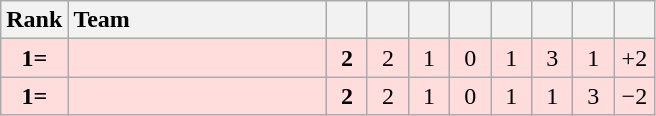<table class="wikitable" style="text-align:center">
<tr>
<th width=30>Rank</th>
<th width=165 style="text-align:left">Team</th>
<th width=20></th>
<th width=20></th>
<th width=20></th>
<th width=20></th>
<th width=20></th>
<th width=20></th>
<th width=20></th>
<th width=20></th>
</tr>
<tr bgcolor="#ffdddd">
<td><strong>1=</strong></td>
<td align="left"></td>
<td><strong>2</strong></td>
<td>2</td>
<td>1</td>
<td>0</td>
<td>1</td>
<td>3</td>
<td>1</td>
<td>+2</td>
</tr>
<tr bgcolor="#ffdddd">
<td><strong>1=</strong></td>
<td align="left"></td>
<td><strong>2</strong></td>
<td>2</td>
<td>1</td>
<td>0</td>
<td>1</td>
<td>1</td>
<td>3</td>
<td>−2</td>
</tr>
</table>
